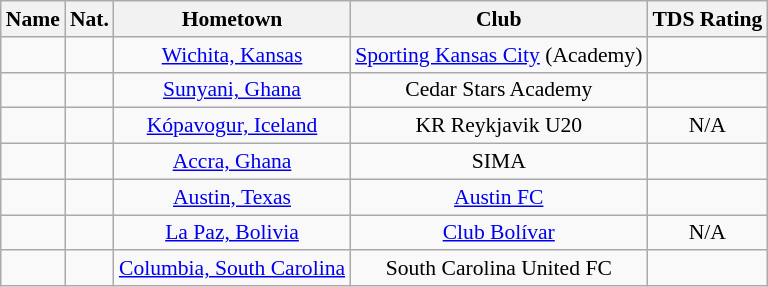<table class="wikitable" style="font-size:90%; text-align: center;" border="1">
<tr>
<th>Name</th>
<th>Nat.</th>
<th>Hometown</th>
<th>Club</th>
<th>TDS Rating</th>
</tr>
<tr>
<td></td>
<td></td>
<td><a href='#'>Wichita, Kansas</a></td>
<td><a href='#'>Sporting Kansas City</a> (Academy)</td>
<td></td>
</tr>
<tr>
<td></td>
<td></td>
<td><a href='#'>Sunyani, Ghana</a></td>
<td>Cedar Stars Academy</td>
<td></td>
</tr>
<tr>
<td></td>
<td></td>
<td><a href='#'>Kópavogur, Iceland</a></td>
<td>KR Reykjavik U20</td>
<td>N/A</td>
</tr>
<tr>
<td></td>
<td></td>
<td><a href='#'>Accra, Ghana</a></td>
<td>SIMA</td>
<td></td>
</tr>
<tr>
<td></td>
<td></td>
<td><a href='#'>Austin, Texas</a></td>
<td><a href='#'>Austin FC</a></td>
<td></td>
</tr>
<tr>
<td></td>
<td></td>
<td><a href='#'>La Paz, Bolivia</a></td>
<td><a href='#'>Club Bolívar</a></td>
<td>N/A</td>
</tr>
<tr>
<td></td>
<td></td>
<td><a href='#'>Columbia, South Carolina</a></td>
<td>South Carolina United FC</td>
<td></td>
</tr>
</table>
